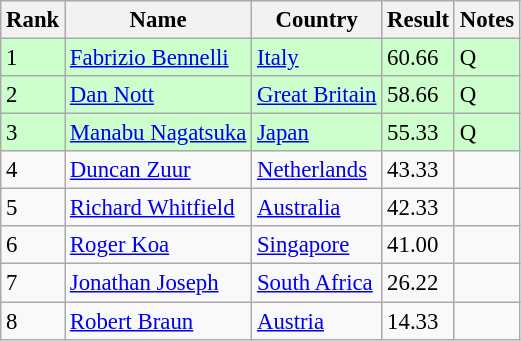<table class="wikitable" style="font-size:95%" style="text-align:center; width:35em;">
<tr>
<th>Rank</th>
<th>Name</th>
<th>Country</th>
<th>Result</th>
<th>Notes</th>
</tr>
<tr bgcolor=ccffcc>
<td>1</td>
<td align=left><a href='#'>Fabrizio Bennelli</a></td>
<td align="left"> <a href='#'>Italy</a></td>
<td>60.66</td>
<td>Q</td>
</tr>
<tr bgcolor=ccffcc>
<td>2</td>
<td align=left><a href='#'>Dan Nott</a></td>
<td align="left"> <a href='#'>Great Britain</a></td>
<td>58.66</td>
<td>Q</td>
</tr>
<tr bgcolor=ccffcc>
<td>3</td>
<td align=left><a href='#'>Manabu Nagatsuka</a></td>
<td align="left"> <a href='#'>Japan</a></td>
<td>55.33</td>
<td>Q</td>
</tr>
<tr>
<td>4</td>
<td align=left><a href='#'>Duncan Zuur</a></td>
<td align=left> <a href='#'>Netherlands</a></td>
<td>43.33</td>
<td></td>
</tr>
<tr>
<td>5</td>
<td align=left><a href='#'>Richard Whitfield</a></td>
<td align=left> <a href='#'>Australia</a></td>
<td>42.33</td>
<td></td>
</tr>
<tr>
<td>6</td>
<td align=left><a href='#'>Roger Koa</a></td>
<td align=left> <a href='#'>Singapore</a></td>
<td>41.00</td>
<td></td>
</tr>
<tr>
<td>7</td>
<td align=left><a href='#'>Jonathan Joseph</a></td>
<td align=left> <a href='#'>South Africa</a></td>
<td>26.22</td>
<td></td>
</tr>
<tr>
<td>8</td>
<td align=left><a href='#'>Robert Braun</a></td>
<td align=left> <a href='#'>Austria</a></td>
<td>14.33</td>
<td></td>
</tr>
</table>
